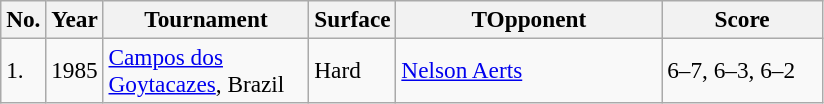<table class="sortable wikitable" style=font-size:97%>
<tr>
<th>No.</th>
<th style="width:30px">Year</th>
<th style="width:130px">Tournament</th>
<th>Surface</th>
<th style="width:170px">TOpponent</th>
<th style="width:100px" class="unsortable">Score</th>
</tr>
<tr>
<td>1.</td>
<td>1985</td>
<td><a href='#'>Campos dos Goytacazes</a>, Brazil</td>
<td>Hard</td>
<td> <a href='#'>Nelson Aerts</a></td>
<td>6–7, 6–3, 6–2</td>
</tr>
</table>
